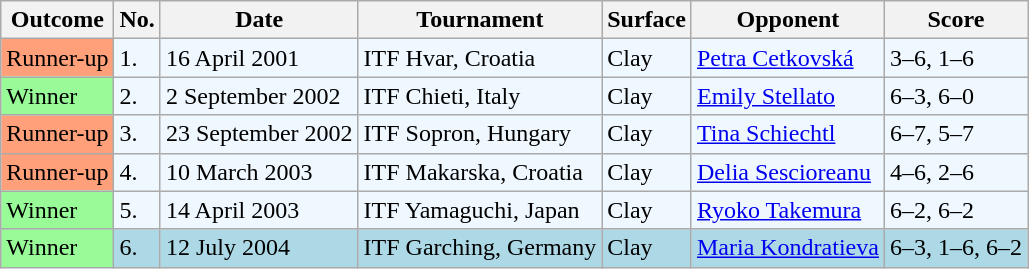<table class="wikitable">
<tr>
<th>Outcome</th>
<th>No.</th>
<th>Date</th>
<th>Tournament</th>
<th>Surface</th>
<th>Opponent</th>
<th>Score</th>
</tr>
<tr bgcolor="#f0f8ff">
<td style="background:#ffa07a;">Runner-up</td>
<td>1.</td>
<td>16 April 2001</td>
<td>ITF Hvar, Croatia</td>
<td>Clay</td>
<td> <a href='#'>Petra Cetkovská</a></td>
<td>3–6, 1–6</td>
</tr>
<tr bgcolor="#f0f8ff">
<td bgcolor="98FB98">Winner</td>
<td>2.</td>
<td>2 September 2002</td>
<td>ITF Chieti, Italy</td>
<td>Clay</td>
<td> <a href='#'>Emily Stellato</a></td>
<td>6–3, 6–0</td>
</tr>
<tr bgcolor="#f0f8ff">
<td style="background:#ffa07a;">Runner-up</td>
<td>3.</td>
<td>23 September 2002</td>
<td>ITF Sopron, Hungary</td>
<td>Clay</td>
<td> <a href='#'>Tina Schiechtl</a></td>
<td>6–7, 5–7</td>
</tr>
<tr bgcolor="#f0f8ff">
<td style="background:#ffa07a;">Runner-up</td>
<td>4.</td>
<td>10 March 2003</td>
<td>ITF Makarska, Croatia</td>
<td>Clay</td>
<td> <a href='#'>Delia Sescioreanu</a></td>
<td>4–6, 2–6</td>
</tr>
<tr bgcolor="#f0f8ff">
<td bgcolor="98FB98">Winner</td>
<td>5.</td>
<td>14 April 2003</td>
<td>ITF Yamaguchi, Japan</td>
<td>Clay</td>
<td> <a href='#'>Ryoko Takemura</a></td>
<td>6–2, 6–2</td>
</tr>
<tr bgcolor=lightblue>
<td bgcolor="98FB98">Winner</td>
<td>6.</td>
<td>12 July 2004</td>
<td>ITF Garching, Germany</td>
<td>Clay</td>
<td> <a href='#'>Maria Kondratieva</a></td>
<td>6–3, 1–6, 6–2</td>
</tr>
</table>
